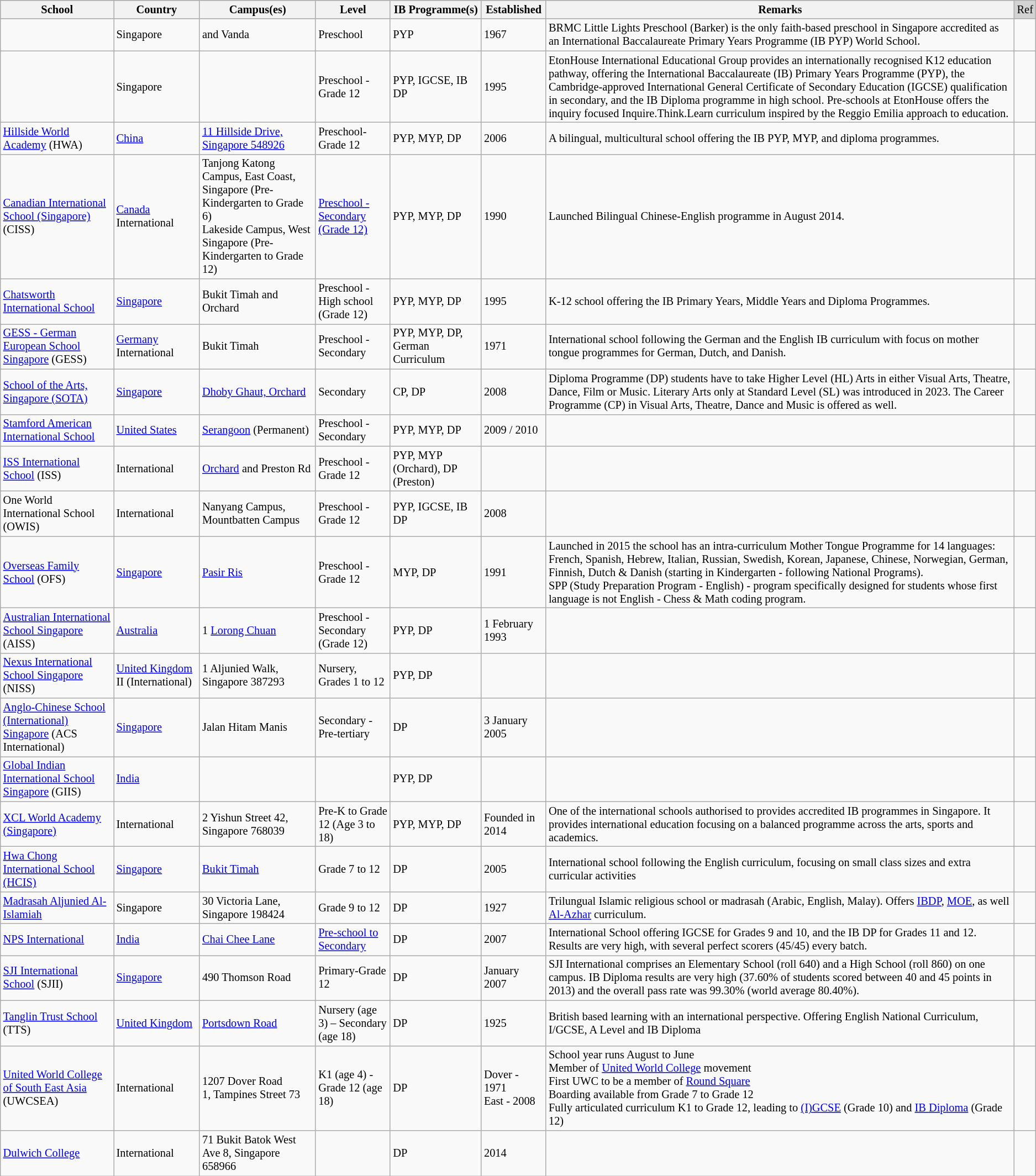<table class="wikitable sortable" style="font-size: 85%" width= align=>
<tr bgcolor=lightgrey>
<th>School</th>
<th>Country</th>
<th>Campus(es)</th>
<th>Level</th>
<th>IB Programme(s)</th>
<th>Established</th>
<th>Remarks</th>
<td>Ref</td>
</tr>
<tr>
<td></td>
<td>Singapore</td>
<td> and Vanda</td>
<td>Preschool</td>
<td>PYP</td>
<td>1967</td>
<td>BRMC Little Lights Preschool (Barker) is the only faith-based preschool in Singapore accredited as an International Baccalaureate Primary Years Programme (IB PYP) World School.</td>
<td></td>
</tr>
<tr>
<td></td>
<td>Singapore</td>
<td><br><br><br><br></td>
<td>Preschool - Grade 12</td>
<td>PYP, IGCSE, IB DP</td>
<td>1995</td>
<td>EtonHouse International Educational Group provides an internationally recognised K12 education pathway, offering the International Baccalaureate (IB) Primary Years Programme (PYP), the Cambridge-approved International General Certificate of Secondary Education (IGCSE) qualification in secondary, and the IB Diploma programme in high school. Pre-schools at EtonHouse offers the inquiry focused Inquire.Think.Learn curriculum inspired by the Reggio Emilia approach to education.</td>
<td></td>
</tr>
<tr>
<td><a href='#'>Hillside World Academy</a> (HWA)</td>
<td><a href='#'>China</a></td>
<td><a href='#'>11 Hillside Drive, Singapore 548926</a></td>
<td>Preschool-Grade 12</td>
<td>PYP, MYP, DP</td>
<td>2006</td>
<td>A bilingual, multicultural school offering the IB PYP, MYP, and diploma programmes.</td>
<td></td>
</tr>
<tr>
<td><a href='#'>Canadian International School (Singapore)</a> (CISS)</td>
<td><a href='#'>Canada</a> International</td>
<td>Tanjong Katong Campus, East Coast, Singapore (Pre-Kindergarten to Grade 6)<br> Lakeside Campus, West Singapore (Pre-Kindergarten to Grade 12)</td>
<td><a href='#'>Preschool - Secondary (Grade 12)</a></td>
<td>PYP, MYP, DP</td>
<td>1990</td>
<td>Launched Bilingual Chinese-English programme in August 2014.</td>
<td></td>
</tr>
<tr>
<td><a href='#'>Chatsworth International School</a></td>
<td><a href='#'>Singapore</a></td>
<td>Bukit Timah and Orchard</td>
<td>Preschool - High school (Grade 12)</td>
<td>PYP, MYP, DP</td>
<td>1995</td>
<td>K-12 school offering the IB Primary Years, Middle Years and Diploma Programmes.</td>
<td></td>
</tr>
<tr>
<td><a href='#'>GESS - German European School Singapore</a> (GESS)</td>
<td><a href='#'>Germany</a> International</td>
<td>Bukit Timah</td>
<td>Preschool - Secondary</td>
<td>PYP, MYP, DP, German Curriculum</td>
<td>1971</td>
<td>International school following the German and the English IB curriculum with focus on mother tongue programmes for German, Dutch, and Danish.</td>
<td></td>
</tr>
<tr>
<td><a href='#'>School of the Arts, Singapore (SOTA)</a></td>
<td><a href='#'>Singapore</a></td>
<td><a href='#'>Dhoby Ghaut, Orchard</a></td>
<td>Secondary</td>
<td>CP, DP</td>
<td>2008</td>
<td>Diploma Programme (DP) students have to take Higher Level (HL) Arts in either Visual Arts, Theatre, Dance, Film or Music. Literary Arts only at Standard Level (SL) was introduced in 2023. The Career Programme (CP) in Visual Arts, Theatre, Dance and Music is offered as well.</td>
<td></td>
</tr>
<tr>
<td><a href='#'>Stamford American International School</a></td>
<td><a href='#'>United States</a></td>
<td><a href='#'>Serangoon</a> (Permanent)</td>
<td>Preschool - Secondary</td>
<td>PYP, MYP, DP</td>
<td>2009 / 2010</td>
<td></td>
<td></td>
</tr>
<tr>
<td><a href='#'>ISS International School</a> (ISS)</td>
<td>International</td>
<td><a href='#'>Orchard</a> and Preston Rd</td>
<td>Preschool - Grade 12</td>
<td>PYP, MYP (Orchard), DP (Preston)</td>
<td></td>
<td></td>
<td></td>
</tr>
<tr>
<td>One World International School (OWIS)</td>
<td>International</td>
<td>Nanyang Campus, Mountbatten Campus</td>
<td>Preschool - Grade 12</td>
<td>PYP, IGCSE, IB DP</td>
<td>2008</td>
<td></td>
</tr>
<tr>
<td><a href='#'>Overseas Family School</a> (OFS)</td>
<td><a href='#'>Singapore</a></td>
<td><a href='#'>Pasir Ris</a></td>
<td>Preschool - Grade 12</td>
<td>MYP, DP</td>
<td>1991</td>
<td>Launched in 2015 the school has an intra-curriculum Mother Tongue Programme for 14 languages: French, Spanish, Hebrew, Italian, Russian, Swedish, Korean, Japanese, Chinese, Norwegian, German, Finnish, Dutch & Danish (starting in Kindergarten - following National Programs).<br>SPP (Study Preparation Program - English) - program specifically designed for students whose first language is not English - Chess & Math coding program.</td>
<td></td>
</tr>
<tr>
<td><a href='#'>Australian International School Singapore</a> (AISS)</td>
<td><a href='#'>Australia</a></td>
<td>1 <a href='#'>Lorong Chuan</a></td>
<td>Preschool - Secondary (Grade 12)</td>
<td>PYP, DP</td>
<td>1 February 1993</td>
<td></td>
<td></td>
</tr>
<tr>
<td><a href='#'>Nexus International School Singapore</a> (NISS)</td>
<td><a href='#'>United Kingdom</a> II (International)</td>
<td>1 Aljunied Walk, Singapore 387293</td>
<td>Nursery, Grades 1 to 12</td>
<td>PYP, DP</td>
<td></td>
<td></td>
<td></td>
</tr>
<tr>
<td><a href='#'>Anglo-Chinese School (International) Singapore</a> (ACS International)</td>
<td><a href='#'>Singapore</a></td>
<td>Jalan Hitam Manis</td>
<td>Secondary - Pre-tertiary</td>
<td>DP</td>
<td>3 January 2005</td>
<td></td>
<td></td>
</tr>
<tr>
<td><a href='#'>Global Indian International School Singapore</a> (GIIS)</td>
<td><a href='#'>India</a></td>
<td></td>
<td></td>
<td>PYP, DP</td>
<td></td>
<td></td>
<td></td>
</tr>
<tr>
<td><a href='#'>XCL World Academy (Singapore)</a></td>
<td>International</td>
<td>2 Yishun Street 42, Singapore 768039</td>
<td>Pre-K to Grade 12 (Age 3 to 18)</td>
<td>PYP, MYP, DP</td>
<td>Founded in 2014</td>
<td>One of the international schools authorised to provides accredited IB programmes in Singapore. It provides international education focusing on a balanced programme across the arts, sports and academics.</td>
<td></td>
</tr>
<tr>
<td><a href='#'>Hwa Chong International School (HCIS)</a></td>
<td><a href='#'>Singapore</a></td>
<td><a href='#'>Bukit Timah</a></td>
<td>Grade 7 to 12</td>
<td>DP</td>
<td>2005</td>
<td>International school following the English curriculum, focusing on small class sizes and extra curricular activities</td>
<td></td>
</tr>
<tr>
<td><a href='#'>Madrasah Aljunied Al-Islamiah</a></td>
<td>Singapore</td>
<td>30 Victoria Lane, Singapore 198424</td>
<td>Grade 9 to 12</td>
<td>DP</td>
<td>1927</td>
<td>Trilungual Islamic religious school or madrasah (Arabic, English, Malay). Offers <a href='#'>IBDP</a>, <a href='#'>MOE</a>, as well <a href='#'>Al-Azhar</a> curriculum.</td>
<td></td>
</tr>
<tr>
<td><a href='#'>NPS International</a></td>
<td><a href='#'>India</a></td>
<td><a href='#'>Chai Chee Lane</a></td>
<td><a href='#'>Pre-school to Secondary</a></td>
<td>DP</td>
<td>2007</td>
<td>International School offering IGCSE for Grades 9 and 10, and the IB DP for Grades 11 and 12. Results are very high, with several perfect scorers (45/45) every batch.</td>
</tr>
<tr>
<td><a href='#'>SJI International School</a> (SJII)</td>
<td><a href='#'>Singapore</a></td>
<td>490 Thomson Road</td>
<td>Primary-Grade 12</td>
<td>DP</td>
<td>January 2007</td>
<td>SJI International comprises an Elementary School (roll 640) and a High School (roll 860) on one campus. IB Diploma results are very high (37.60% of students scored between 40 and 45 points in 2013) and the overall pass rate was 99.30% (world average 80.40%).</td>
<td></td>
</tr>
<tr>
<td><a href='#'>Tanglin Trust School</a> (TTS)</td>
<td><a href='#'>United Kingdom</a></td>
<td><a href='#'>Portsdown Road</a></td>
<td>Nursery (age 3) – Secondary (age 18)</td>
<td>DP</td>
<td>1925</td>
<td>British based learning with an international perspective. Offering English National Curriculum, I/GCSE, A Level and IB Diploma</td>
<td></td>
</tr>
<tr>
<td><a href='#'>United World College of South East Asia</a> (UWCSEA)</td>
<td>International</td>
<td>1207 Dover Road<br>1, Tampines Street 73</td>
<td>K1 (age 4) - Grade 12 (age 18)</td>
<td>DP</td>
<td>Dover - 1971<br>East - 2008</td>
<td>School year runs August to June<br>Member of <a href='#'>United World College</a> movement<br>First UWC to be a member of <a href='#'>Round Square</a> <br>Boarding available from Grade 7 to Grade 12<br>Fully articulated curriculum K1 to Grade 12, leading to <a href='#'>(I)GCSE</a> (Grade 10) and <a href='#'>IB Diploma</a> (Grade 12)</td>
<td></td>
</tr>
<tr>
<td><a href='#'>Dulwich College</a></td>
<td>International</td>
<td>71 Bukit Batok West Ave 8, Singapore 658966</td>
<td></td>
<td>DP</td>
<td>2014</td>
<td></td>
<td></td>
</tr>
</table>
